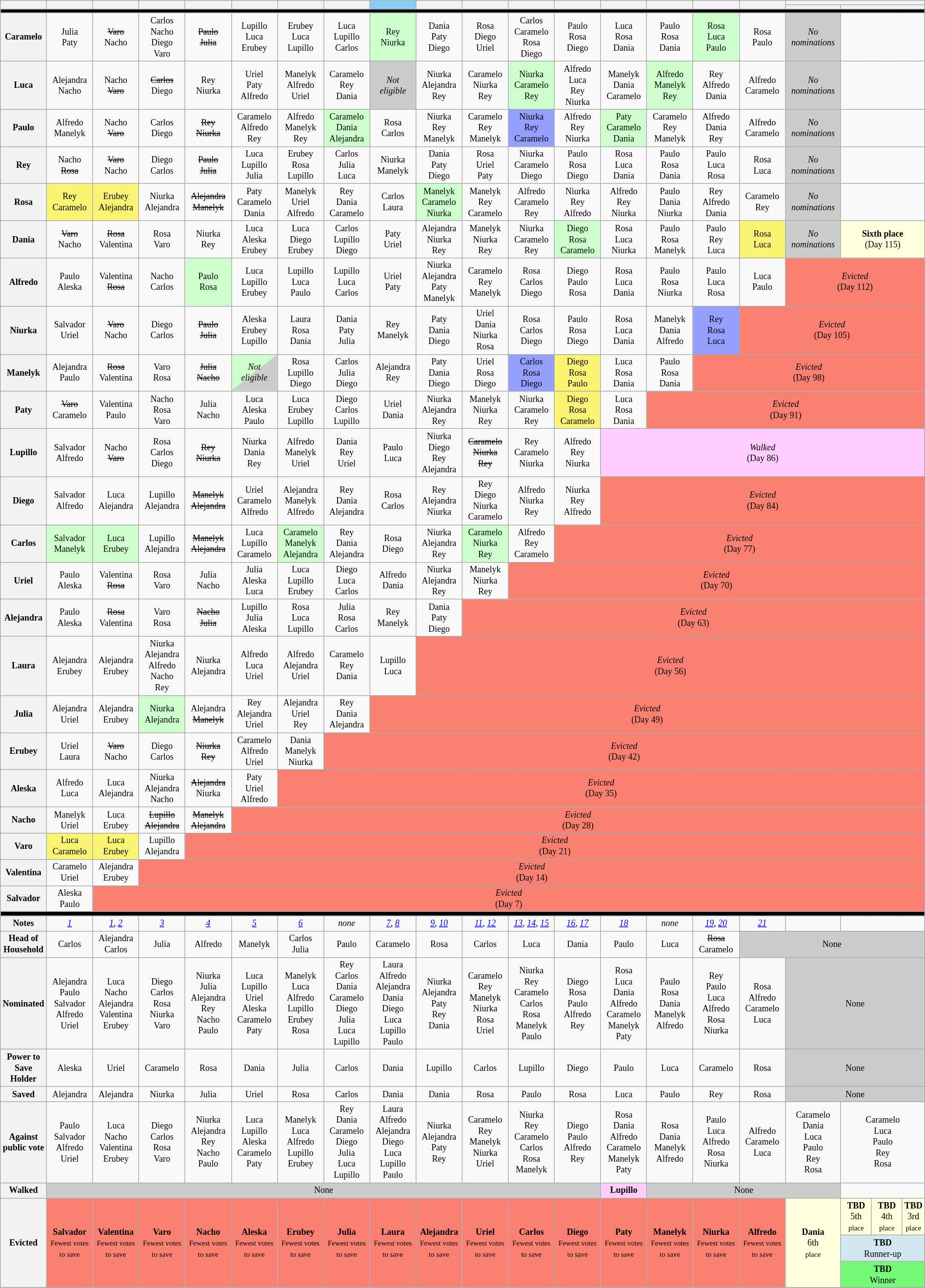<table class="wikitable" style="text-align:center; width:100%; font-size:75%; line-height:15px">
<tr>
<th rowspan=2 style=width:5%></th>
<th scope=col rowspan=2 style=width:5%></th>
<th scope=col rowspan=2 style=width:5%></th>
<th scope=col rowspan=2 style=width:5%></th>
<th scope=col rowspan=2 style=width:5%></th>
<th scope=col rowspan=2 style=width:5%></th>
<th scope=col rowspan=2 style=width:5%></th>
<th scope=col rowspan=2 style=width:5%></th>
<th rowspan=2 style=background:#87CEFA;width:5%;></th>
<th scope=col rowspan=2 style=width:5%></th>
<th scope=col rowspan=2 style=width:5%></th>
<th scope=col rowspan=2 style=width:5%></th>
<th scope=col rowspan=2 style=width:5%></th>
<th scope=col rowspan=2 style=width:5%></th>
<th scope=col rowspan=2 style=width:5%></th>
<th scope=col rowspan=2 style=width:5%></th>
<th scope=col rowspan=2 style=width:5%></th>
<th colspan=4 style=width:10%></th>
</tr>
<tr>
<th scope=col style=width:6%;></th>
<th colspan=3 style=width:10%></th>
</tr>
<tr>
<th style=background:#000000; colspan=21></th>
</tr>
<tr>
<th>Caramelo</th>
<td>Julia<br>Paty</td>
<td><s>Varo</s><br>Nacho</td>
<td>Carlos<br>Nacho<br>Diego<br>Varo</td>
<td><s>Paulo<br>Julia</s></td>
<td>Lupillo<br>Luca<br>Erubey</td>
<td>Erubey<br>Luca<br>Lupillo</td>
<td>Luca<br>Lupillo<br>Carlos</td>
<td style=background:#cfc;>Rey<br>Niurka</td>
<td>Dania<br>Paty<br>Diego</td>
<td>Rosa<br>Diego<br>Uriel</td>
<td>Carlos<br>Caramelo<br>Rosa<br>Diego</td>
<td>Paulo<br>Rosa<br>Diego</td>
<td>Luca<br>Rosa<br>Dania</td>
<td>Paulo<br>Rosa<br>Dania</td>
<td style=background:#cfc;>Rosa<br>Luca<br>Paulo</td>
<td>Rosa<br>Paulo</td>
<td style=background:#CCCCCC;><em>No<br>nominations</em></td>
<td colspan=3></td>
</tr>
<tr>
<th>Luca</th>
<td>Alejandra<br>Nacho</td>
<td>Nacho<br><s>Varo</s></td>
<td><s>Carlos</s><br>Diego</td>
<td>Rey<br>Niurka</td>
<td>Uriel<br>Paty<br>Alfredo</td>
<td>Manelyk<br>Alfredo<br>Uriel</td>
<td>Caramelo<br>Rey<br>Dania</td>
<td style=background:#CCCCCC><em>Not<br>eligible</em></td>
<td>Niurka<br>Alejandra<br>Rey</td>
<td>Caramelo<br>Niurka<br>Rey</td>
<td style=background:#cfc;>Niurka<br>Caramelo<br>Rey</td>
<td>Alfredo<br>Luca<br>Rey<br>Niurka</td>
<td>Manelyk<br>Dania<br>Caramelo</td>
<td style=background:#cfc;>Alfredo<br>Manelyk<br>Rey</td>
<td>Rey<br>Alfredo<br>Dania</td>
<td>Alfredo<br>Caramelo</td>
<td style=background:#CCCCCC;><em>No<br>nominations</em></td>
<td colspan=3></td>
</tr>
<tr>
<th>Paulo</th>
<td>Alfredo<br>Manelyk</td>
<td>Nacho<br><s>Varo</s></td>
<td>Carlos<br>Diego</td>
<td><s>Rey<br>Niurka</s></td>
<td>Caramelo<br>Alfredo<br>Rey</td>
<td>Alfredo<br>Manelyk<br>Rey</td>
<td style=background:#cfc;>Caramelo<br>Dania<br>Alejandra</td>
<td>Rosa<br>Carlos</td>
<td>Niurka<br>Rey<br>Manelyk</td>
<td>Caramelo<br>Rey<br>Manelyk</td>
<td style=background:#959ffd>Niurka<br>Rey<br>Caramelo</td>
<td>Alfredo<br>Rey<br>Niurka</td>
<td style=background:#cfc;>Paty<br>Caramelo<br>Dania</td>
<td>Caramelo<br>Rey<br>Manelyk</td>
<td>Alfredo<br>Dania<br>Rey</td>
<td>Alfredo<br>Caramelo</td>
<td style=background:#CCCCCC;><em>No<br>nominations</em></td>
<td colspan=3></td>
</tr>
<tr>
<th>Rey</th>
<td>Nacho<br><s>Rosa</s></td>
<td><s>Varo</s><br>Nacho</td>
<td>Diego<br>Carlos</td>
<td><s>Paulo<br>Julia</s></td>
<td>Luca<br>Lupillo<br>Julia</td>
<td>Erubey<br>Rosa<br>Lupillo</td>
<td>Carlos<br>Julia<br>Luca</td>
<td>Niurka<br>Manelyk</td>
<td>Dania<br>Paty<br>Diego</td>
<td>Rosa<br>Uriel<br>Paty</td>
<td>Niurka<br>Caramelo<br>Diego</td>
<td>Paulo<br>Rosa<br>Diego</td>
<td>Rosa<br>Luca<br>Dania</td>
<td>Paulo<br>Rosa<br>Dania</td>
<td>Paulo<br>Luca<br>Rosa</td>
<td>Rosa<br>Luca</td>
<td style=background:#CCCCCC;><em>No<br>nominations</em></td>
<td colspan=3></td>
</tr>
<tr>
<th>Rosa</th>
<td style=background:#FBF373>Rey<br>Caramelo</td>
<td style=background:#FBF373>Erubey<br>Alejandra</td>
<td>Niurka<br>Alejandra</td>
<td><s>Alejandra<br>Manelyk</s></td>
<td>Paty<br>Caramelo<br>Dania</td>
<td>Manelyk<br>Uriel<br>Alfredo</td>
<td>Rey<br>Dania<br>Caramelo</td>
<td>Carlos<br>Laura</td>
<td style=background:#cfc;>Manelyk<br>Caramelo<br>Niurka</td>
<td>Manelyk<br>Rey<br>Caramelo</td>
<td>Alfredo<br>Caramelo<br>Rey</td>
<td>Niurka<br>Rey<br>Alfredo</td>
<td>Alfredo<br>Rey<br>Niurka</td>
<td>Paulo<br>Dania<br>Niurka</td>
<td>Rey<br>Alfredo<br>Dania</td>
<td>Caramelo<br>Rey</td>
<td style=background:#CCCCCC;><em>No<br>nominations</em></td>
<td colspan=3></td>
</tr>
<tr>
<th>Dania</th>
<td><s>Varo</s><br>Nacho</td>
<td><s>Rosa</s><br>Valentina</td>
<td>Rosa<br>Varo</td>
<td>Niurka<br>Rey</td>
<td>Luca<br>Aleska<br>Erubey</td>
<td>Luca<br>Diego<br>Erubey</td>
<td>Carlos<br>Lupillo<br>Diego</td>
<td>Paty<br>Uriel</td>
<td>Alejandra<br>Niurka<br>Rey</td>
<td>Manelyk<br>Niurka<br>Rey</td>
<td>Niurka<br>Caramelo<br>Rey</td>
<td style=background:#cfc;>Diego<br>Rosa<br>Caramelo</td>
<td>Rosa<br>Luca<br>Niurka</td>
<td>Paulo<br>Rosa<br>Manelyk</td>
<td>Paulo<br>Rey<br>Luca</td>
<td style=background:#FBF373>Rosa<br>Luca</td>
<td style=background:#CCCCCC;><em>No<br>nominations</em></td>
<td colspan=3 style=background:#FFFFDD;><strong>Sixth place</strong><br>(Day 115)</td>
</tr>
<tr>
<th>Alfredo</th>
<td>Paulo<br>Aleska</td>
<td>Valentina<br><s>Rosa</s></td>
<td>Nacho<br>Carlos</td>
<td style=background:#cfc;>Paulo<br>Rosa</td>
<td>Luca<br>Lupillo<br>Erubey</td>
<td>Lupillo<br>Luca<br>Paulo</td>
<td>Lupillo<br>Luca<br>Carlos</td>
<td>Uriel<br>Paty</td>
<td>Niurka<br>Alejandra<br>Paty<br>Manelyk</td>
<td>Caramelo<br>Rey<br>Manelyk</td>
<td>Rosa<br>Carlos<br>Diego</td>
<td>Diego<br>Paulo<br>Rosa</td>
<td>Rosa<br>Luca<br>Dania</td>
<td>Paulo<br>Rosa<br>Niurka</td>
<td>Paulo<br>Luca<br>Rosa</td>
<td>Luca<br>Paulo</td>
<td colspan=4 style=background:salmon;><em>Evicted</em><br>(Day 112)</td>
</tr>
<tr>
<th>Niurka</th>
<td>Salvador<br>Uriel</td>
<td><s>Varo</s><br>Nacho</td>
<td>Diego<br>Carlos</td>
<td><s>Paulo<br>Julia</s></td>
<td>Aleska<br>Erubey<br>Lupillo</td>
<td>Laura<br>Rosa<br>Dania</td>
<td>Dania<br>Paty<br>Julia</td>
<td>Rey<br>Manelyk</td>
<td>Paty<br>Dania<br>Diego</td>
<td>Uriel<br>Dania<br>Niurka<br>Rosa</td>
<td>Rosa<br>Carlos<br>Diego</td>
<td>Paulo<br>Rosa<br>Diego</td>
<td>Rosa<br>Luca<br>Dania</td>
<td>Manelyk<br>Dania<br>Alfredo</td>
<td style=background:#959ffd>Rey<br>Rosa<br>Luca</td>
<td colspan=5 style=background:salmon;><em>Evicted</em><br>(Day 105)</td>
</tr>
<tr>
<th>Manelyk</th>
<td>Alejandra<br>Paulo</td>
<td><s>Rosa</s><br>Valentina</td>
<td>Varo<br>Rosa</td>
<td><s>Julia<br>Nacho</s></td>
<td style="background-image: linear-gradient(to right bottom, #cfc 50%, #CCCCCC 50%);"><em>Not<br>eligible</em></td>
<td>Rosa<br>Lupillo<br>Diego</td>
<td>Carlos<br>Julia<br>Diego</td>
<td>Alejandra<br>Rey</td>
<td>Paty<br>Dania<br>Diego</td>
<td>Uriel<br>Rosa<br>Diego</td>
<td style=background:#959ffd>Carlos<br>Rosa<br>Diego</td>
<td style=background:#FBF373>Diego<br>Rosa<br>Paulo</td>
<td>Luca<br>Rosa<br>Dania</td>
<td>Paulo<br>Rosa<br>Dania</td>
<td colspan=6 style=background:salmon;><em>Evicted</em><br>(Day 98)</td>
</tr>
<tr>
<th>Paty</th>
<td><s>Varo</s><br>Caramelo</td>
<td>Valentina<br>Paulo</td>
<td>Nacho<br>Rosa<br>Varo</td>
<td>Julia<br>Nacho</td>
<td>Luca<br>Aleska<br>Paulo</td>
<td>Luca<br>Erubey<br>Lupillo</td>
<td>Diego<br>Carlos<br>Lupillo</td>
<td>Uriel<br>Dania</td>
<td>Niurka<br>Alejandra<br>Rey</td>
<td>Manelyk<br>Niurka<br>Rey</td>
<td>Niurka<br>Caramelo<br>Rey</td>
<td style=background:#FBF373>Diego<br>Rosa<br>Caramelo</td>
<td>Luca<br>Rosa<br>Dania</td>
<td colspan=7 style=background:salmon;><em>Evicted</em><br>(Day 91)</td>
</tr>
<tr>
<th>Lupillo</th>
<td>Salvador<br>Alfredo</td>
<td>Nacho<br><s>Varo</s></td>
<td>Rosa<br>Carlos<br>Diego</td>
<td><s>Rey<br>Niurka</s></td>
<td>Niurka<br>Dania<br>Rey</td>
<td>Alfredo<br>Manelyk<br>Uriel</td>
<td>Dania<br>Rey<br>Uriel</td>
<td>Paulo<br>Luca</td>
<td>Niurka<br>Diego<br>Rey<br>Alejandra</td>
<td><s>Caramelo<br>Niurka<br>Rey</s></td>
<td>Rey<br>Caramelo<br>Niurka</td>
<td>Alfredo<br>Rey<br>Niurka</td>
<td colspan=8 style=background:#fcf;><em>Walked</em><br>(Day 86)</td>
</tr>
<tr>
<th>Diego</th>
<td>Salvador<br>Alfredo</td>
<td>Luca<br>Alejandra</td>
<td>Lupillo<br>Alejandra</td>
<td><s>Manelyk<br>Alejandra</s></td>
<td>Uriel<br>Caramelo<br>Alfredo</td>
<td>Alejandra<br>Manelyk<br>Alfredo</td>
<td>Rey<br>Dania<br>Alejandra</td>
<td>Rosa<br>Carlos</td>
<td>Rey<br>Alejandra<br>Niurka</td>
<td>Rey<br>Diego<br>Niurka<br>Caramelo</td>
<td>Alfredo<br>Niurka<br>Rey</td>
<td>Niurka<br>Rey<br>Alfredo</td>
<td colspan=8 style=background:salmon;><em>Evicted</em><br>(Day 84)</td>
</tr>
<tr>
<th>Carlos</th>
<td style=background:#cfc;>Salvador<br>Manelyk</td>
<td style=background:#cfc;>Luca<br>Erubey</td>
<td>Lupillo<br>Alejandra</td>
<td><s>Manelyk<br>Alejandra</s></td>
<td>Luca<br>Lupillo<br>Caramelo</td>
<td style=background:#cfc;>Caramelo<br>Manelyk<br>Alejandra</td>
<td>Rey<br>Dania<br>Alejandra</td>
<td>Rosa<br>Diego</td>
<td>Niurka<br>Alejandra<br>Rey</td>
<td style=background:#cfc;>Caramelo<br>Niurka<br>Rey</td>
<td>Alfredo<br>Rey<br>Caramelo</td>
<td colspan=9 style=background:salmon;><em>Evicted</em><br>(Day 77)</td>
</tr>
<tr>
<th>Uriel</th>
<td>Paulo<br>Aleska</td>
<td>Valentina<br><s>Rosa</s></td>
<td>Rosa<br>Varo</td>
<td>Julia<br>Nacho</td>
<td>Julia<br>Aleska<br>Luca</td>
<td>Luca<br>Lupillo<br>Erubey</td>
<td>Diego<br>Luca<br>Carlos</td>
<td>Alfredo<br>Dania</td>
<td>Niurka<br>Alejandra<br>Rey</td>
<td>Manelyk<br>Niurka<br>Rey</td>
<td colspan=10 style=background:salmon;><em>Evicted</em><br>(Day 70)</td>
</tr>
<tr>
<th>Alejandra</th>
<td>Paulo<br>Aleska</td>
<td><s>Rosa</s><br>Valentina</td>
<td>Varo<br>Rosa</td>
<td><s>Nacho<br>Julia</s></td>
<td>Lupillo<br>Julia<br>Aleska</td>
<td>Rosa<br>Luca<br>Lupillo</td>
<td>Julia<br>Rosa<br>Carlos</td>
<td>Rey<br>Manelyk</td>
<td>Dania<br>Paty<br>Diego</td>
<td colspan=11 style=background:salmon;><em>Evicted</em><br>(Day 63)</td>
</tr>
<tr>
<th>Laura</th>
<td>Alejandra<br>Erubey</td>
<td>Alejandra<br>Erubey</td>
<td>Niurka<br>Alejandra<br>Alfredo<br>Nacho<br>Rey</td>
<td>Niurka<br>Alejandra</td>
<td>Alfredo<br>Luca<br>Uriel</td>
<td>Alfredo<br>Alejandra<br>Uriel</td>
<td>Caramelo<br>Rey<br>Dania</td>
<td>Lupillo<br>Luca</td>
<td colspan=12 style=background:salmon;><em>Evicted</em><br>(Day 56)</td>
</tr>
<tr>
<th>Julia</th>
<td>Alejandra<br>Uriel</td>
<td>Alejandra<br>Erubey</td>
<td style=background:#cfc;>Niurka<br>Alejandra</td>
<td>Alejandra<br><s>Manelyk</s></td>
<td>Rey<br>Alejandra<br>Uriel</td>
<td>Alejandra<br>Uriel<br>Rey</td>
<td>Rey<br>Dania<br>Alejandra</td>
<td colspan=13 style=background:salmon;><em>Evicted</em><br>(Day 49)</td>
</tr>
<tr>
<th>Erubey</th>
<td>Uriel<br>Laura</td>
<td><s>Varo</s><br>Nacho</td>
<td>Diego<br>Carlos</td>
<td><s>Niurka<br>Rey</s></td>
<td>Caramelo<br>Alfredo<br>Uriel</td>
<td>Dania<br>Manelyk<br>Niurka</td>
<td colspan=14 style=background:salmon;><em>Evicted</em><br>(Day 42)</td>
</tr>
<tr>
<th>Aleska</th>
<td>Alfredo<br>Luca</td>
<td>Luca<br>Alejandra</td>
<td>Niurka<br>Alejandra<br>Nacho</td>
<td><s>Alejandra</s><br>Niurka</td>
<td>Paty<br>Uriel<br>Alfredo</td>
<td colspan=15 style=background:salmon;><em>Evicted</em><br>(Day 35)</td>
</tr>
<tr>
<th>Nacho</th>
<td>Manelyk<br>Uriel</td>
<td>Luca<br>Erubey</td>
<td><s>Lupillo</s><br><s>Alejandra</s></td>
<td><s>Manelyk<br>Alejandra</s></td>
<td colspan=16 style=background:salmon;><em>Evicted</em><br>(Day 28)</td>
</tr>
<tr>
<th>Varo</th>
<td style=background:#FBF373>Luca<br>Caramelo</td>
<td style=background:#FBF373>Luca<br>Erubey</td>
<td>Lupillo<br>Alejandra</td>
<td colspan=17 style=background:salmon;><em>Evicted</em><br>(Day 21)</td>
</tr>
<tr>
<th>Valentina</th>
<td>Caramelo<br>Uriel</td>
<td>Alejandra<br>Erubey</td>
<td colspan=18 style=background:salmon;><em>Evicted</em><br>(Day 14)</td>
</tr>
<tr>
<th>Salvador</th>
<td>Aleska<br>Paulo</td>
<td colspan=19 style=background:salmon;><em>Evicted</em><br>(Day 7)</td>
</tr>
<tr>
<th style=background:#000000; colspan=21></th>
</tr>
<tr>
<th>Notes</th>
<td><em><a href='#'>1</a></em></td>
<td><em><a href='#'>1</a></em>, <em><a href='#'>2</a></em></td>
<td><em><a href='#'>3</a></em></td>
<td><em><a href='#'>4</a></em></td>
<td><em><a href='#'>5</a></em></td>
<td><em><a href='#'>6</a></em></td>
<td><em>none</em></td>
<td><em><a href='#'>7</a></em>, <em><a href='#'>8</a></em></td>
<td><em><a href='#'>9</a></em>, <em><a href='#'>10</a></em></td>
<td><em><a href='#'>11</a></em>, <em><a href='#'>12</a></em></td>
<td><em><a href='#'>13</a></em>, <em><a href='#'>14</a></em>, <em><a href='#'>15</a></em></td>
<td><em><a href='#'>16</a></em>, <em><a href='#'>17</a></em></td>
<td><em><a href='#'>18</a></em></td>
<td><em>none</em></td>
<td><em><a href='#'>19</a></em>, <em><a href='#'>20</a></em></td>
<td><em><a href='#'>21</a></em></td>
<td></td>
<td colspan=3></td>
</tr>
<tr>
<th>Head of Household</th>
<td>Carlos</td>
<td>Alejandra<br>Carlos</td>
<td>Julia</td>
<td>Alfredo</td>
<td>Manelyk</td>
<td>Carlos<br>Julia</td>
<td>Paulo</td>
<td>Caramelo</td>
<td>Rosa</td>
<td>Carlos</td>
<td>Luca</td>
<td>Dania</td>
<td>Paulo</td>
<td>Luca</td>
<td><s>Rosa</s><br>Caramelo</td>
<td colspan=5 style=background:#ccc;>None</td>
</tr>
<tr>
<th>Nominated</th>
<td>Alejandra<br>Paulo<br>Salvador<br>Alfredo<br>Uriel</td>
<td>Luca<br>Nacho<br>Alejandra<br>Valentina<br>Erubey</td>
<td>Diego<br>Carlos<br>Rosa<br>Niurka<br>Varo</td>
<td>Niurka<br>Julia<br>Alejandra<br>Rey<br>Nacho<br>Paulo</td>
<td>Luca<br>Lupillo<br>Uriel<br>Aleska<br>Caramelo<br>Paty</td>
<td>Manelyk<br>Luca<br>Alfredo<br>Lupillo<br>Erubey<br>Rosa</td>
<td>Rey<br>Carlos<br>Dania<br>Caramelo<br>Diego<br>Julia<br>Luca<br>Lupillo</td>
<td>Laura<br>Alfredo<br>Alejandra<br>Dania<br>Diego<br>Luca<br>Lupillo<br>Paulo</td>
<td>Niurka<br>Alejandra<br>Paty<br>Rey<br>Dania</td>
<td>Caramelo<br>Rey<br>Manelyk<br>Niurka<br>Rosa<br>Uriel</td>
<td>Niurka<br>Rey<br>Caramelo<br>Carlos<br>Rosa<br>Manelyk<br>Paulo</td>
<td>Diego<br>Rosa<br>Paulo<br>Alfredo<br>Rey</td>
<td>Rosa<br>Luca<br>Dania<br>Alfredo<br>Caramelo<br>Manelyk<br>Paty</td>
<td>Paulo<br>Rosa<br>Dania<br>Manelyk<br>Alfredo</td>
<td>Rey<br>Paulo<br>Luca<br>Alfredo<br>Rosa<br>Niurka</td>
<td>Rosa<br>Alfredo<br>Caramelo<br>Luca</td>
<td colspan=4 style=background:#ccc;>None</td>
</tr>
<tr>
<th>Power to Save<br>Holder</th>
<td>Aleska</td>
<td>Uriel</td>
<td>Caramelo</td>
<td>Rosa</td>
<td>Dania</td>
<td>Julia</td>
<td>Carlos</td>
<td>Dania</td>
<td>Lupillo</td>
<td>Carlos</td>
<td>Lupillo</td>
<td>Diego</td>
<td>Paulo</td>
<td>Luca</td>
<td>Caramelo</td>
<td>Rosa</td>
<td colspan=4 style=background:#ccc;>None</td>
</tr>
<tr>
<th>Saved</th>
<td>Alejandra</td>
<td>Alejandra</td>
<td>Niurka</td>
<td>Julia</td>
<td>Uriel</td>
<td>Rosa</td>
<td>Carlos</td>
<td>Dania</td>
<td>Dania</td>
<td>Rosa</td>
<td>Paulo</td>
<td>Rosa</td>
<td>Luca</td>
<td>Paulo</td>
<td>Rey</td>
<td>Rosa</td>
<td colspan=4 style=background:#ccc;>None</td>
</tr>
<tr>
<th>Against<br>public vote</th>
<td>Paulo<br>Salvador<br>Alfredo<br>Uriel</td>
<td>Luca<br>Nacho<br>Valentina<br>Erubey</td>
<td>Diego<br>Carlos<br>Rosa<br>Varo</td>
<td>Niurka<br>Alejandra<br>Rey<br>Nacho<br>Paulo</td>
<td>Luca<br>Lupillo<br>Aleska<br>Caramelo<br>Paty</td>
<td>Manelyk<br>Luca<br>Alfredo<br>Lupillo<br>Erubey</td>
<td>Rey<br>Dania<br>Caramelo<br>Diego<br>Julia<br>Luca<br>Lupillo</td>
<td>Laura<br>Alfredo<br>Alejandra<br>Diego<br>Luca<br>Lupillo<br>Paulo</td>
<td>Niurka<br>Alejandra<br>Paty<br>Rey</td>
<td>Caramelo<br>Rey<br>Manelyk<br>Niurka<br>Uriel</td>
<td>Niurka<br>Rey<br>Caramelo<br>Carlos<br>Rosa<br>Manelyk</td>
<td>Diego<br>Paulo<br>Alfredo<br>Rey</td>
<td>Rosa<br>Dania<br>Alfredo<br>Caramelo<br>Manelyk<br>Paty</td>
<td>Rosa<br>Dania<br>Manelyk<br>Alfredo</td>
<td>Paulo<br>Luca<br>Alfredo<br>Rosa<br>Niurka</td>
<td>Alfredo<br>Caramelo<br>Luca</td>
<td>Caramelo<br>Dania<br>Luca<br>Paulo<br>Rey<br>Rosa</td>
<td colspan=3>Caramelo<br>Luca<br>Paulo<br>Rey<br>Rosa</td>
</tr>
<tr>
<th>Walked</th>
<td colspan=12 style=background:#ccc;>None</td>
<td style=background:#fcf;><strong>Lupillo</strong></td>
<td colspan=4 style=background:#ccc;>None</td>
<td colspan=3></td>
</tr>
<tr>
<th rowspan=3>Evicted</th>
<td rowspan=3 style=background:salmon;><strong>Salvador</strong><br><small>Fewest votes<br>to save</small></td>
<td rowspan=3 style=background:salmon;><strong>Valentina</strong><br><small>Fewest votes<br>to save</small></td>
<td rowspan=3 style=background:salmon;><strong>Varo</strong><br><small>Fewest votes<br>to save</small></td>
<td rowspan=3 style=background:salmon;><strong>Nacho</strong><br><small>Fewest votes<br>to save</small></td>
<td rowspan=3 style=background:salmon;><strong>Aleska</strong><br><small>Fewest votes<br>to save</small></td>
<td rowspan=3 style=background:salmon;><strong>Erubey</strong><br><small>Fewest votes<br>to save</small></td>
<td rowspan=3 style=background:salmon;><strong>Julia</strong><br><small>Fewest votes<br>to save</small></td>
<td rowspan=3 style=background:salmon;><strong>Laura</strong><br><small>Fewest votes<br>to save</small></td>
<td rowspan=3 style=background:salmon;><strong>Alejandra</strong><br><small>Fewest votes<br>to save</small></td>
<td rowspan=3 style=background:salmon;><strong>Uriel</strong><br><small>Fewest votes<br>to save</small></td>
<td rowspan=3 style=background:salmon;><strong>Carlos</strong><br><small>Fewest votes<br>to save</small></td>
<td rowspan=3 style=background:salmon;><strong>Diego</strong><br><small>Fewest votes<br>to save</small></td>
<td rowspan=3 style=background:salmon;><strong>Paty</strong><br><small>Fewest votes<br>to save</small></td>
<td rowspan=3 style=background:salmon;><strong>Manelyk</strong><br><small>Fewest votes<br>to save</small></td>
<td rowspan=3 style=background:salmon;><strong>Niurka</strong><br><small>Fewest votes<br>to save</small></td>
<td rowspan=3 style=background:salmon;><strong>Alfredo</strong><br><small>Fewest votes<br>to save</small></td>
<td rowspan=3 style=background:#FFFFDD><strong>Dania</strong><br>6th<br><small>place</small></td>
<td style=background:#FFFFDD><strong>TBD</strong><br>5th<br><small>place</small></td>
<td style=background:#FFFFDD><strong>TBD</strong><br>4th<br><small>place</small></td>
<td style=background:#FFFFDD><strong>TBD</strong><br>3rd<br><small>place</small></td>
</tr>
<tr>
<td colspan=3 style=background:#D1E8EF><strong>TBD</strong><br>Runner-up<br></td>
</tr>
<tr>
<td colspan=3 style=background:#73FB76><strong>TBD</strong><br>Winner<br></td>
</tr>
<tr>
</tr>
</table>
